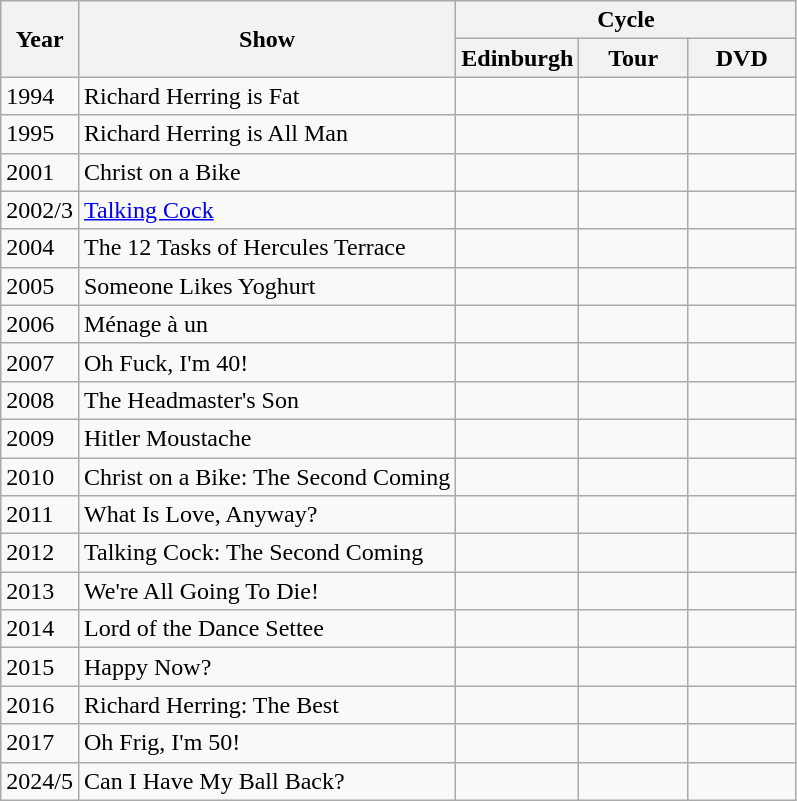<table class="wikitable">
<tr>
<th rowspan="2" style="width:33px;">Year</th>
<th rowspan="2">Show</th>
<th colspan="5">Cycle</th>
</tr>
<tr>
<th width=65>Edinburgh</th>
<th width=65>Tour</th>
<th width=65>DVD</th>
</tr>
<tr>
<td>1994</td>
<td>Richard Herring is Fat</td>
<td></td>
<td></td>
<td></td>
</tr>
<tr>
<td>1995</td>
<td>Richard Herring is All Man</td>
<td></td>
<td></td>
<td></td>
</tr>
<tr>
<td>2001</td>
<td>Christ on a Bike</td>
<td></td>
<td></td>
<td></td>
</tr>
<tr>
<td>2002/3</td>
<td><a href='#'>Talking Cock</a></td>
<td></td>
<td></td>
<td></td>
</tr>
<tr>
<td>2004</td>
<td>The 12 Tasks of Hercules Terrace</td>
<td></td>
<td></td>
<td></td>
</tr>
<tr>
<td>2005</td>
<td>Someone Likes Yoghurt</td>
<td></td>
<td></td>
<td></td>
</tr>
<tr>
<td>2006</td>
<td>Ménage à un</td>
<td></td>
<td></td>
<td></td>
</tr>
<tr>
<td>2007</td>
<td>Oh Fuck, I'm 40!</td>
<td></td>
<td></td>
<td></td>
</tr>
<tr>
<td>2008</td>
<td>The Headmaster's Son</td>
<td></td>
<td></td>
<td></td>
</tr>
<tr>
<td>2009</td>
<td>Hitler Moustache</td>
<td></td>
<td></td>
<td></td>
</tr>
<tr>
<td>2010</td>
<td>Christ on a Bike: The Second Coming</td>
<td></td>
<td></td>
<td></td>
</tr>
<tr>
<td>2011</td>
<td>What Is Love, Anyway?</td>
<td></td>
<td></td>
<td></td>
</tr>
<tr>
<td>2012</td>
<td>Talking Cock: The Second Coming</td>
<td></td>
<td></td>
<td></td>
</tr>
<tr>
<td>2013</td>
<td>We're All Going To Die!</td>
<td></td>
<td></td>
<td></td>
</tr>
<tr>
<td>2014</td>
<td>Lord of the Dance Settee</td>
<td></td>
<td></td>
<td></td>
</tr>
<tr>
<td>2015</td>
<td>Happy Now?</td>
<td></td>
<td></td>
<td></td>
</tr>
<tr>
<td>2016</td>
<td>Richard Herring: The Best</td>
<td></td>
<td></td>
<td></td>
</tr>
<tr>
<td>2017</td>
<td>Oh Frig, I'm 50!</td>
<td></td>
<td></td>
<td></td>
</tr>
<tr>
<td>2024/5</td>
<td>Can I Have My Ball Back?</td>
<td></td>
<td></td>
<td></td>
</tr>
</table>
